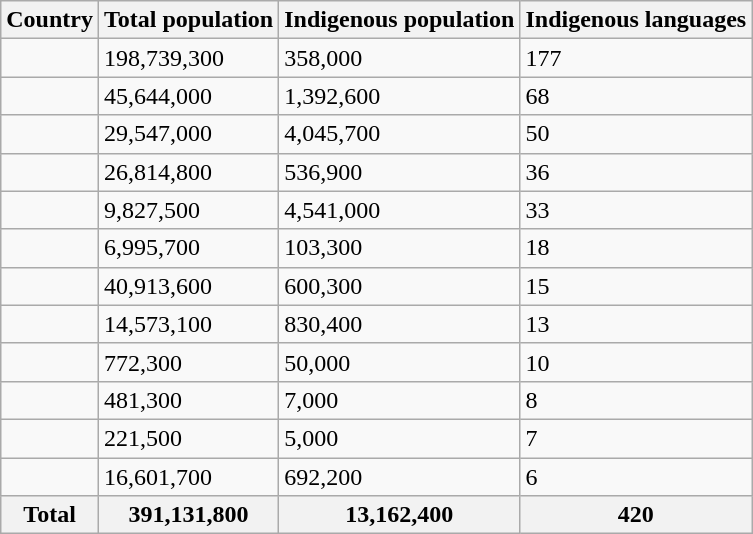<table class="wikitable sortable">
<tr>
<th>Country</th>
<th>Total population</th>
<th>Indigenous population</th>
<th>Indigenous languages</th>
</tr>
<tr>
<td></td>
<td>198,739,300</td>
<td>358,000</td>
<td>177</td>
</tr>
<tr>
<td></td>
<td>45,644,000</td>
<td>1,392,600</td>
<td>68</td>
</tr>
<tr>
<td></td>
<td>29,547,000</td>
<td>4,045,700</td>
<td>50</td>
</tr>
<tr>
<td></td>
<td>26,814,800</td>
<td>536,900</td>
<td>36</td>
</tr>
<tr>
<td></td>
<td>9,827,500</td>
<td>4,541,000</td>
<td>33</td>
</tr>
<tr>
<td></td>
<td>6,995,700</td>
<td>103,300</td>
<td>18</td>
</tr>
<tr>
<td></td>
<td>40,913,600</td>
<td>600,300</td>
<td>15</td>
</tr>
<tr>
<td></td>
<td>14,573,100</td>
<td>830,400</td>
<td>13</td>
</tr>
<tr>
<td></td>
<td>772,300</td>
<td>50,000</td>
<td>10</td>
</tr>
<tr>
<td></td>
<td>481,300</td>
<td>7,000</td>
<td>8</td>
</tr>
<tr>
<td></td>
<td>221,500</td>
<td>5,000</td>
<td>7</td>
</tr>
<tr>
<td></td>
<td>16,601,700</td>
<td>692,200</td>
<td>6</td>
</tr>
<tr>
<th>Total</th>
<th>391,131,800</th>
<th>13,162,400</th>
<th>420</th>
</tr>
</table>
